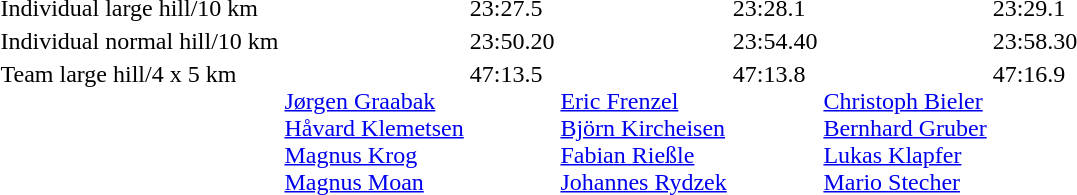<table>
<tr valign="top">
<td>Individual large hill/10 km <br></td>
<td></td>
<td>23:27.5</td>
<td></td>
<td>23:28.1</td>
<td></td>
<td>23:29.1</td>
</tr>
<tr valign="top">
<td>Individual normal hill/10 km<br></td>
<td></td>
<td>23:50.20</td>
<td></td>
<td>23:54.40</td>
<td></td>
<td>23:58.30</td>
</tr>
<tr valign="top">
<td>Team large hill/4 x 5 km<br></td>
<td><br><a href='#'>Jørgen Graabak</a><br><a href='#'>Håvard Klemetsen</a><br><a href='#'>Magnus Krog</a><br><a href='#'>Magnus Moan</a></td>
<td>47:13.5</td>
<td><br><a href='#'>Eric Frenzel</a><br><a href='#'>Björn Kircheisen</a><br><a href='#'>Fabian Rießle</a><br><a href='#'>Johannes Rydzek</a></td>
<td>47:13.8</td>
<td><br><a href='#'>Christoph Bieler</a><br><a href='#'>Bernhard Gruber</a><br><a href='#'>Lukas Klapfer</a><br><a href='#'>Mario Stecher</a></td>
<td>47:16.9</td>
</tr>
</table>
